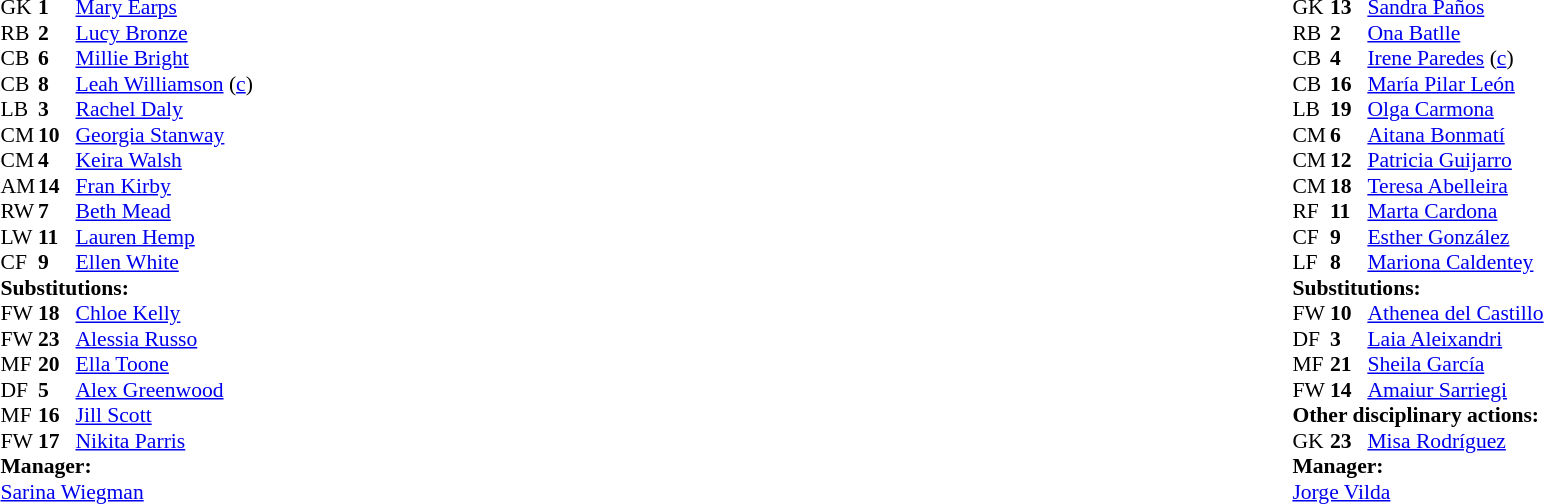<table width="100%">
<tr>
<td valign="top" width="40%"><br><table style="font-size:90%" cellspacing="0" cellpadding="0">
<tr>
<th width=25></th>
<th width=25></th>
</tr>
<tr>
<td>GK</td>
<td><strong>1</strong></td>
<td><a href='#'>Mary Earps</a></td>
</tr>
<tr>
<td>RB</td>
<td><strong>2</strong></td>
<td><a href='#'>Lucy Bronze</a></td>
</tr>
<tr>
<td>CB</td>
<td><strong>6</strong></td>
<td><a href='#'>Millie Bright</a></td>
</tr>
<tr>
<td>CB</td>
<td><strong>8</strong></td>
<td><a href='#'>Leah Williamson</a> (<a href='#'>c</a>)</td>
</tr>
<tr>
<td>LB</td>
<td><strong>3</strong></td>
<td><a href='#'>Rachel Daly</a></td>
<td></td>
<td></td>
</tr>
<tr>
<td>CM</td>
<td><strong>10</strong></td>
<td><a href='#'>Georgia Stanway</a></td>
</tr>
<tr>
<td>CM</td>
<td><strong>4</strong></td>
<td><a href='#'>Keira Walsh</a></td>
<td></td>
<td></td>
</tr>
<tr>
<td>AM</td>
<td><strong>14</strong></td>
<td><a href='#'>Fran Kirby</a></td>
<td></td>
<td></td>
</tr>
<tr>
<td>RW</td>
<td><strong>7</strong></td>
<td><a href='#'>Beth Mead</a></td>
<td></td>
<td></td>
</tr>
<tr>
<td>LW</td>
<td><strong>11</strong></td>
<td><a href='#'>Lauren Hemp</a></td>
<td></td>
<td></td>
</tr>
<tr>
<td>CF</td>
<td><strong>9</strong></td>
<td><a href='#'>Ellen White</a></td>
<td></td>
<td></td>
</tr>
<tr>
<td colspan=3><strong>Substitutions:</strong></td>
</tr>
<tr>
<td>FW</td>
<td><strong>18</strong></td>
<td><a href='#'>Chloe Kelly</a></td>
<td></td>
<td></td>
</tr>
<tr>
<td>FW</td>
<td><strong>23</strong></td>
<td><a href='#'>Alessia Russo</a></td>
<td></td>
<td></td>
</tr>
<tr>
<td>MF</td>
<td><strong>20</strong></td>
<td><a href='#'>Ella Toone</a></td>
<td></td>
<td></td>
</tr>
<tr>
<td>DF</td>
<td><strong>5</strong></td>
<td><a href='#'>Alex Greenwood</a></td>
<td></td>
<td></td>
</tr>
<tr>
<td>MF</td>
<td><strong>16</strong></td>
<td><a href='#'>Jill Scott</a></td>
<td></td>
<td></td>
</tr>
<tr>
<td>FW</td>
<td><strong>17</strong></td>
<td><a href='#'>Nikita Parris</a></td>
<td></td>
<td></td>
</tr>
<tr>
<td colspan=3><strong>Manager:</strong></td>
</tr>
<tr>
<td colspan=3> <a href='#'>Sarina Wiegman</a></td>
</tr>
</table>
</td>
<td valign="top"></td>
<td valign="top" width="50%"><br><table style="font-size:90%; margin:auto" cellspacing="0" cellpadding="0">
<tr>
<th width=25></th>
<th width=25></th>
</tr>
<tr>
<td>GK</td>
<td><strong>13</strong></td>
<td><a href='#'>Sandra Paños</a></td>
</tr>
<tr>
<td>RB</td>
<td><strong>2</strong></td>
<td><a href='#'>Ona Batlle</a></td>
</tr>
<tr>
<td>CB</td>
<td><strong>4</strong></td>
<td><a href='#'>Irene Paredes</a> (<a href='#'>c</a>)</td>
</tr>
<tr>
<td>CB</td>
<td><strong>16</strong></td>
<td><a href='#'>María Pilar León</a></td>
<td></td>
</tr>
<tr>
<td>LB</td>
<td><strong>19</strong></td>
<td><a href='#'>Olga Carmona</a></td>
</tr>
<tr>
<td>CM</td>
<td><strong>6</strong></td>
<td><a href='#'>Aitana Bonmatí</a></td>
</tr>
<tr>
<td>CM</td>
<td><strong>12</strong></td>
<td><a href='#'>Patricia Guijarro</a></td>
</tr>
<tr>
<td>CM</td>
<td><strong>18</strong></td>
<td><a href='#'>Teresa Abelleira</a></td>
<td></td>
<td></td>
</tr>
<tr>
<td>RF</td>
<td><strong>11</strong></td>
<td><a href='#'>Marta Cardona</a></td>
<td></td>
<td></td>
</tr>
<tr>
<td>CF</td>
<td><strong>9</strong></td>
<td><a href='#'>Esther González</a></td>
<td></td>
<td></td>
</tr>
<tr>
<td>LF</td>
<td><strong>8</strong></td>
<td><a href='#'>Mariona Caldentey</a></td>
<td></td>
<td></td>
</tr>
<tr>
<td colspan=3><strong>Substitutions:</strong></td>
</tr>
<tr>
<td>FW</td>
<td><strong>10</strong></td>
<td><a href='#'>Athenea del Castillo</a></td>
<td></td>
<td></td>
</tr>
<tr>
<td>DF</td>
<td><strong>3</strong></td>
<td><a href='#'>Laia Aleixandri</a></td>
<td></td>
<td></td>
</tr>
<tr>
<td>MF</td>
<td><strong>21</strong></td>
<td><a href='#'>Sheila García</a></td>
<td></td>
<td></td>
</tr>
<tr>
<td>FW</td>
<td><strong>14</strong></td>
<td><a href='#'>Amaiur Sarriegi</a></td>
<td></td>
<td></td>
</tr>
<tr>
<td colspan=3><strong>Other disciplinary actions:</strong></td>
</tr>
<tr>
<td>GK</td>
<td><strong>23</strong></td>
<td><a href='#'>Misa Rodríguez</a></td>
<td></td>
</tr>
<tr>
<td colspan=3><strong>Manager:</strong></td>
</tr>
<tr>
<td colspan=3><a href='#'>Jorge Vilda</a></td>
</tr>
</table>
</td>
</tr>
</table>
